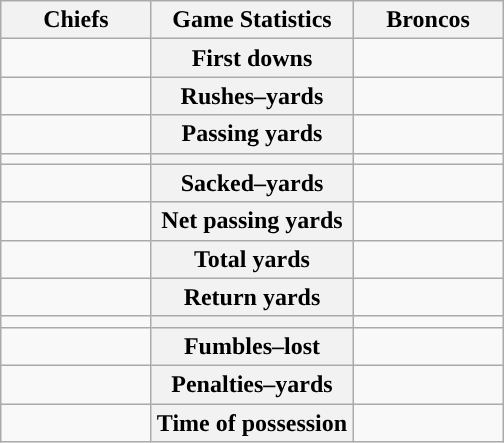<table class="wikitable" style="margin: 1em auto 1em auto">
<tr>
<th style="width:30%;">Chiefs</th>
<th style="width:40%;">Game Statistics</th>
<th style="width:30%;">Broncos</th>
</tr>
<tr>
<td style="text-align:right;"></td>
<th>First downs</th>
<td></td>
</tr>
<tr>
<td style="text-align:right;"></td>
<th>Rushes–yards</th>
<td></td>
</tr>
<tr>
<td style="text-align:right;"></td>
<th>Passing yards</th>
<td></td>
</tr>
<tr>
<td style="text-align:right;"></td>
<th></th>
<td></td>
</tr>
<tr>
<td style="text-align:right;"></td>
<th>Sacked–yards</th>
<td></td>
</tr>
<tr>
<td style="text-align:right;"></td>
<th>Net passing yards</th>
<td></td>
</tr>
<tr>
<td style="text-align:right;"></td>
<th>Total yards</th>
<td></td>
</tr>
<tr>
<td style="text-align:right;"></td>
<th>Return yards</th>
<td></td>
</tr>
<tr>
<td style="text-align:right;"></td>
<th></th>
<td></td>
</tr>
<tr>
<td style="text-align:right;"></td>
<th>Fumbles–lost</th>
<td></td>
</tr>
<tr>
<td style="text-align:right;"></td>
<th>Penalties–yards</th>
<td></td>
</tr>
<tr>
<td style="text-align:right;"></td>
<th>Time of possession</th>
<td></td>
</tr>
</table>
